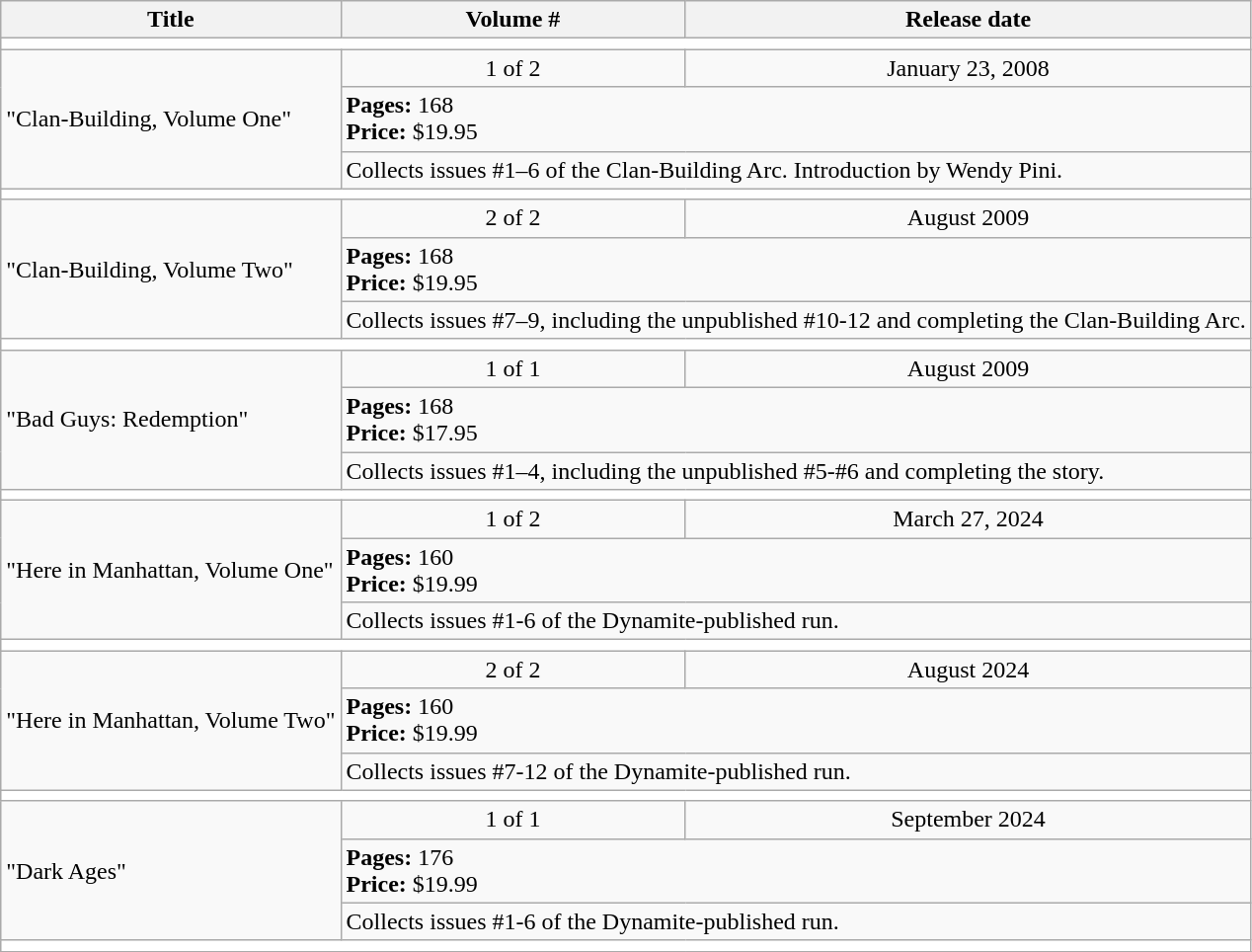<table class="wikitable">
<tr>
<th>Title</th>
<th>Volume #</th>
<th>Release date</th>
</tr>
<tr>
<td colspan="5" bgcolor="#FFFFFF"></td>
</tr>
<tr>
<td colspan="1" rowspan="3">"Clan-Building, Volume One"</td>
<td align="center">1 of 2</td>
<td align="center">January 23, 2008</td>
</tr>
<tr>
<td colspan="2" rowspan="1"><strong>Pages:</strong> 168<br> <strong>Price:</strong> $19.95</td>
</tr>
<tr>
<td colspan="5">Collects issues #1–6 of the Clan-Building Arc. Introduction by Wendy Pini.</td>
</tr>
<tr>
<td colspan="5" bgcolor="#FFFFFF"></td>
</tr>
<tr>
<td colspan="1" rowspan="3">"Clan-Building, Volume Two"</td>
<td align="center">2 of 2</td>
<td align="center">August 2009</td>
</tr>
<tr>
<td colspan="2" rowspan="1"><strong>Pages:</strong> 168<br> <strong>Price:</strong> $19.95</td>
</tr>
<tr>
<td colspan="5">Collects issues #7–9, including the unpublished #10-12 and completing the Clan-Building Arc.</td>
</tr>
<tr>
<td colspan="5" bgcolor="#FFFFFF"></td>
</tr>
<tr>
<td colspan="1" rowspan="3">"Bad Guys: Redemption"</td>
<td align="center">1 of 1</td>
<td align="center">August 2009</td>
</tr>
<tr>
<td colspan="2" rowspan="1"><strong>Pages:</strong> 168<br> <strong>Price:</strong> $17.95</td>
</tr>
<tr>
<td colspan="5">Collects issues #1–4, including the unpublished #5-#6 and completing the story.</td>
</tr>
<tr>
<td colspan="5" bgcolor="#FFFFFF"></td>
</tr>
<tr>
<td colspan="1" rowspan="3">"Here in Manhattan, Volume One"</td>
<td align="center">1 of 2</td>
<td align="center">March 27, 2024</td>
</tr>
<tr>
<td colspan="2" rowspan="1"><strong>Pages:</strong> 160<br> <strong>Price:</strong> $19.99</td>
</tr>
<tr>
<td colspan="5">Collects issues #1-6 of the Dynamite-published run.</td>
</tr>
<tr>
<td colspan="5" bgcolor="#FFFFFF"></td>
</tr>
<tr>
<td colspan="1" rowspan="3">"Here in Manhattan, Volume Two"</td>
<td align="center">2 of 2</td>
<td align="center">August 2024</td>
</tr>
<tr>
<td colspan="2" rowspan="1"><strong>Pages:</strong> 160<br> <strong>Price:</strong> $19.99</td>
</tr>
<tr>
<td colspan="5">Collects issues #7-12 of the Dynamite-published run.</td>
</tr>
<tr>
<td colspan="5" bgcolor="#FFFFFF"></td>
</tr>
<tr>
<td colspan="1" rowspan="3">"Dark Ages"</td>
<td align="center">1 of 1</td>
<td align="center">September 2024</td>
</tr>
<tr>
<td colspan="2" rowspan="1"><strong>Pages:</strong> 176<br> <strong>Price:</strong> $19.99</td>
</tr>
<tr>
<td colspan="5">Collects issues #1-6 of the Dynamite-published run.</td>
</tr>
<tr>
<td colspan="5" bgcolor="#FFFFFF"></td>
</tr>
<tr>
</tr>
</table>
